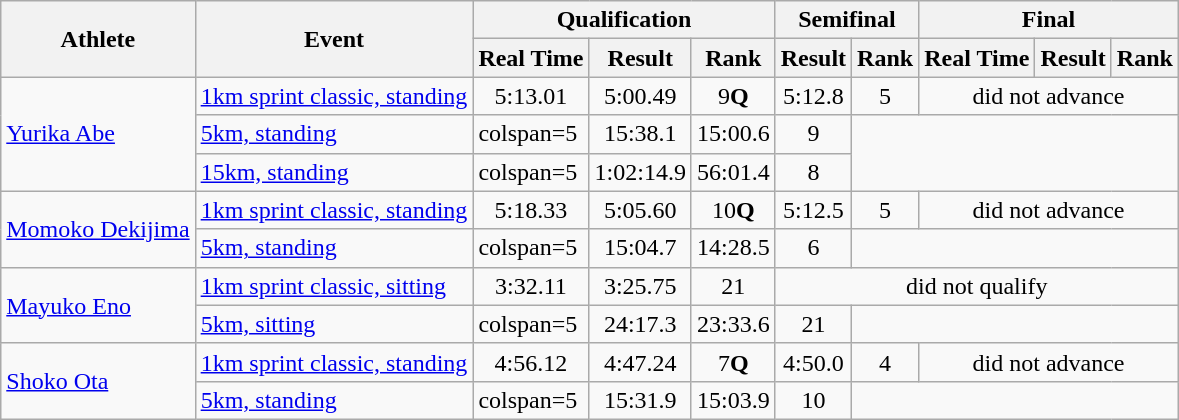<table class="wikitable" style="font-size:100%">
<tr>
<th rowspan="2">Athlete</th>
<th rowspan="2">Event</th>
<th colspan="3">Qualification</th>
<th colspan="2">Semifinal</th>
<th colspan="3">Final</th>
</tr>
<tr>
<th>Real Time</th>
<th>Result</th>
<th>Rank</th>
<th>Result</th>
<th>Rank</th>
<th>Real Time</th>
<th>Result</th>
<th>Rank</th>
</tr>
<tr>
<td rowspan=3><a href='#'>Yurika Abe</a></td>
<td><a href='#'>1km sprint classic, standing</a></td>
<td align="center">5:13.01</td>
<td align="center">5:00.49</td>
<td align="center">9<strong>Q</strong></td>
<td align="center">5:12.8</td>
<td align="center">5</td>
<td colspan=3 align="center">did not advance</td>
</tr>
<tr>
<td><a href='#'>5km, standing</a></td>
<td>colspan=5 </td>
<td align="center">15:38.1</td>
<td align="center">15:00.6</td>
<td align="center">9</td>
</tr>
<tr>
<td><a href='#'>15km, standing</a></td>
<td>colspan=5 </td>
<td align="center">1:02:14.9</td>
<td align="center">56:01.4</td>
<td align="center">8</td>
</tr>
<tr>
<td rowspan=2><a href='#'>Momoko Dekijima</a></td>
<td><a href='#'>1km sprint classic, standing</a></td>
<td align="center">5:18.33</td>
<td align="center">5:05.60</td>
<td align="center">10<strong>Q</strong></td>
<td align="center">5:12.5</td>
<td align="center">5</td>
<td colspan=3 align="center">did not advance</td>
</tr>
<tr>
<td><a href='#'>5km, standing</a></td>
<td>colspan=5 </td>
<td align="center">15:04.7</td>
<td align="center">14:28.5</td>
<td align="center">6</td>
</tr>
<tr>
<td rowspan=2><a href='#'>Mayuko Eno</a></td>
<td><a href='#'>1km sprint classic, sitting</a></td>
<td align="center">3:32.11</td>
<td align="center">3:25.75</td>
<td align="center">21</td>
<td colspan=5 align="center">did not qualify</td>
</tr>
<tr>
<td><a href='#'>5km, sitting</a></td>
<td>colspan=5 </td>
<td align="center">24:17.3</td>
<td align="center">23:33.6</td>
<td align="center">21</td>
</tr>
<tr>
<td rowspan=2><a href='#'>Shoko Ota</a></td>
<td><a href='#'>1km sprint classic, standing</a></td>
<td align="center">4:56.12</td>
<td align="center">4:47.24</td>
<td align="center">7<strong>Q</strong></td>
<td align="center">4:50.0</td>
<td align="center">4</td>
<td colspan=3 align="center">did not advance</td>
</tr>
<tr>
<td><a href='#'>5km, standing</a></td>
<td>colspan=5 </td>
<td align="center">15:31.9</td>
<td align="center">15:03.9</td>
<td align="center">10</td>
</tr>
</table>
